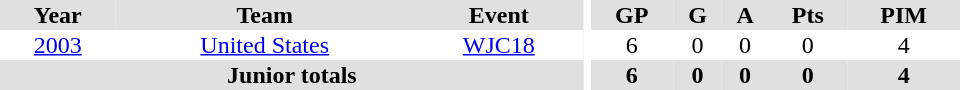<table border="0" cellpadding="1" cellspacing="0" ID="Table3" style="text-align:center; width:40em">
<tr ALIGN="center" bgcolor="#e0e0e0">
<th>Year</th>
<th>Team</th>
<th>Event</th>
<th rowspan="99" bgcolor="#ffffff"></th>
<th>GP</th>
<th>G</th>
<th>A</th>
<th>Pts</th>
<th>PIM</th>
</tr>
<tr>
<td><a href='#'>2003</a></td>
<td><a href='#'>United States</a></td>
<td><a href='#'>WJC18</a></td>
<td>6</td>
<td>0</td>
<td>0</td>
<td>0</td>
<td>4</td>
</tr>
<tr bgcolor="#e0e0e0">
<th colspan="3">Junior totals</th>
<th>6</th>
<th>0</th>
<th>0</th>
<th>0</th>
<th>4</th>
</tr>
</table>
